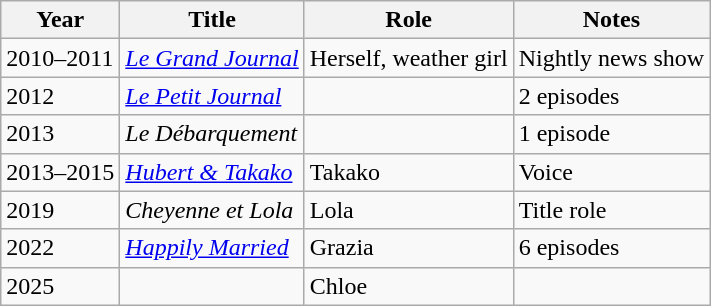<table class="wikitable sortable">
<tr>
<th>Year</th>
<th>Title</th>
<th>Role</th>
<th class="unsortable">Notes</th>
</tr>
<tr>
<td>2010–2011</td>
<td><em><a href='#'>Le Grand Journal</a></em></td>
<td>Herself, weather girl</td>
<td>Nightly news show</td>
</tr>
<tr>
<td>2012</td>
<td><em><a href='#'>Le Petit Journal</a></em></td>
<td></td>
<td>2 episodes</td>
</tr>
<tr>
<td>2013</td>
<td><em>Le Débarquement</em></td>
<td></td>
<td>1 episode</td>
</tr>
<tr>
<td>2013–2015</td>
<td><em><a href='#'>Hubert & Takako</a></em></td>
<td>Takako</td>
<td>Voice</td>
</tr>
<tr>
<td>2019</td>
<td><em>Cheyenne et Lola</em></td>
<td>Lola</td>
<td>Title role</td>
</tr>
<tr>
<td>2022</td>
<td><em><a href='#'>Happily Married</a></em></td>
<td>Grazia</td>
<td>6 episodes</td>
</tr>
<tr>
<td>2025</td>
<td><em></em></td>
<td>Chloe</td>
<td></td>
</tr>
</table>
